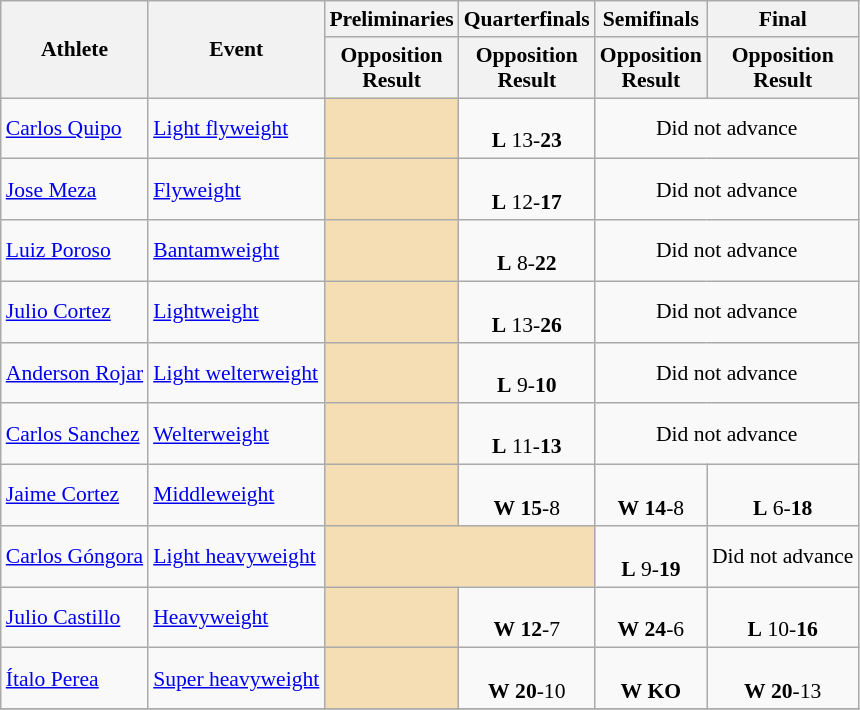<table class="wikitable" border="1" style="font-size:90%">
<tr>
<th rowspan=2>Athlete</th>
<th rowspan=2>Event</th>
<th>Preliminaries</th>
<th>Quarterfinals</th>
<th>Semifinals</th>
<th>Final</th>
</tr>
<tr>
<th>Opposition<br>Result</th>
<th>Opposition<br>Result</th>
<th>Opposition<br>Result</th>
<th>Opposition<br>Result</th>
</tr>
<tr>
<td><a href='#'>Carlos Quipo</a></td>
<td><a href='#'>Light flyweight</a></td>
<td bgcolor=wheat></td>
<td align=center><br><strong>L</strong> 13-<strong>23</strong></td>
<td align=center colspan="7">Did not advance</td>
</tr>
<tr>
<td><a href='#'>Jose Meza</a></td>
<td><a href='#'>Flyweight</a></td>
<td bgcolor=wheat></td>
<td align=center><br><strong>L</strong> 12-<strong>17</strong></td>
<td align=center colspan="7">Did not advance</td>
</tr>
<tr>
<td><a href='#'>Luiz Poroso</a></td>
<td><a href='#'>Bantamweight</a></td>
<td bgcolor=wheat></td>
<td align=center><br><strong>L</strong> 8-<strong>22</strong></td>
<td align=center colspan="7">Did not advance</td>
</tr>
<tr>
<td><a href='#'>Julio Cortez</a></td>
<td><a href='#'>Lightweight</a></td>
<td bgcolor=wheat></td>
<td align=center><br><strong>L</strong> 13-<strong>26</strong></td>
<td align=center colspan="7">Did not advance</td>
</tr>
<tr>
<td><a href='#'>Anderson Rojar</a></td>
<td><a href='#'>Light welterweight</a></td>
<td bgcolor=wheat></td>
<td align=center><br><strong>L</strong> 9-<strong>10</strong></td>
<td align=center colspan="7">Did not advance</td>
</tr>
<tr>
<td><a href='#'>Carlos Sanchez</a></td>
<td><a href='#'>Welterweight</a></td>
<td bgcolor=wheat></td>
<td align=center><br><strong>L</strong> 11-<strong>13</strong></td>
<td align=center colspan="7">Did not advance</td>
</tr>
<tr>
<td><a href='#'>Jaime Cortez</a></td>
<td><a href='#'>Middleweight</a></td>
<td bgcolor=wheat></td>
<td align=center><br><strong>W</strong> <strong>15</strong>-8</td>
<td align=center><br><strong>W</strong> <strong>14</strong>-8</td>
<td align=center><br><strong>L</strong> 6-<strong>18</strong></td>
</tr>
<tr>
<td><a href='#'>Carlos Góngora</a></td>
<td><a href='#'>Light heavyweight</a></td>
<td bgcolor=wheat colspan=2></td>
<td align=center><br><strong>L</strong> 9-<strong>19</strong></td>
<td align=center colspan="7">Did not advance</td>
</tr>
<tr>
<td><a href='#'>Julio Castillo</a></td>
<td><a href='#'>Heavyweight</a></td>
<td bgcolor=wheat></td>
<td align=center><br><strong>W</strong> <strong>12</strong>-7</td>
<td align=center><br><strong>W</strong> <strong>24</strong>-6</td>
<td align=center><br><strong>L</strong> 10-<strong>16</strong></td>
</tr>
<tr>
<td><a href='#'>Ítalo Perea</a></td>
<td><a href='#'>Super heavyweight</a></td>
<td bgcolor=wheat></td>
<td align=center><br><strong>W</strong> <strong>20</strong>-10</td>
<td align=center><br><strong>W</strong> <strong>KO</strong></td>
<td align=center><br><strong>W</strong> <strong>20</strong>-13 </td>
</tr>
<tr>
</tr>
</table>
